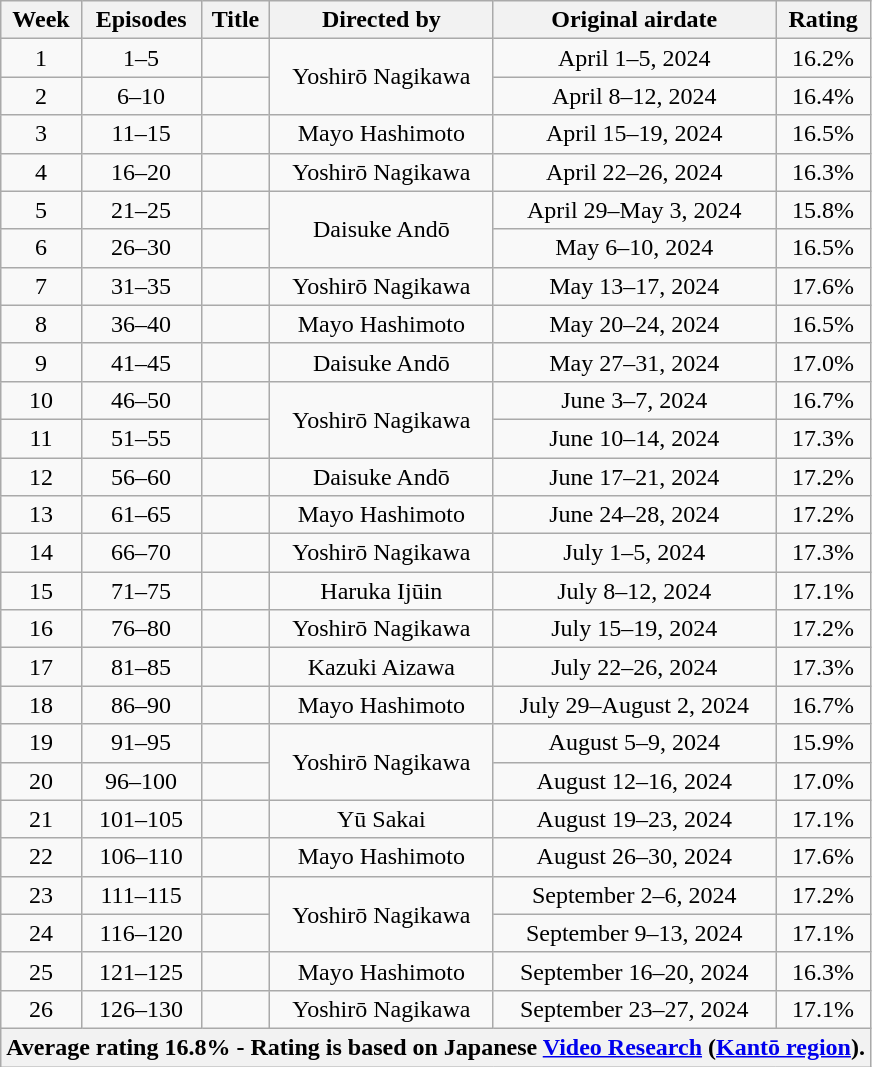<table class="wikitable" style="text-align: center;">
<tr>
<th>Week</th>
<th>Episodes</th>
<th>Title</th>
<th>Directed by</th>
<th>Original airdate</th>
<th>Rating</th>
</tr>
<tr>
<td>1</td>
<td>1–5</td>
<td></td>
<td rowspan=2>Yoshirō Nagikawa</td>
<td>April 1–5, 2024</td>
<td>16.2%</td>
</tr>
<tr>
<td>2</td>
<td>6–10</td>
<td></td>
<td>April 8–12, 2024</td>
<td>16.4%</td>
</tr>
<tr>
<td>3</td>
<td>11–15</td>
<td></td>
<td>Mayo Hashimoto</td>
<td>April 15–19, 2024</td>
<td>16.5%</td>
</tr>
<tr>
<td>4</td>
<td>16–20</td>
<td></td>
<td>Yoshirō Nagikawa</td>
<td>April 22–26, 2024</td>
<td>16.3%</td>
</tr>
<tr>
<td>5</td>
<td>21–25</td>
<td></td>
<td rowspan=2>Daisuke Andō</td>
<td>April 29–May 3, 2024</td>
<td><span>15.8%</span></td>
</tr>
<tr>
<td>6</td>
<td>26–30</td>
<td></td>
<td>May 6–10, 2024</td>
<td>16.5%</td>
</tr>
<tr>
<td>7</td>
<td>31–35</td>
<td></td>
<td>Yoshirō Nagikawa</td>
<td>May 13–17, 2024</td>
<td><span>17.6%</span></td>
</tr>
<tr>
<td>8</td>
<td>36–40</td>
<td></td>
<td>Mayo Hashimoto</td>
<td>May 20–24, 2024</td>
<td>16.5%</td>
</tr>
<tr>
<td>9</td>
<td>41–45</td>
<td></td>
<td>Daisuke Andō</td>
<td>May 27–31, 2024</td>
<td>17.0%</td>
</tr>
<tr>
<td>10</td>
<td>46–50</td>
<td></td>
<td rowspan=2>Yoshirō Nagikawa</td>
<td>June 3–7, 2024</td>
<td>16.7%</td>
</tr>
<tr>
<td>11</td>
<td>51–55</td>
<td></td>
<td>June 10–14, 2024</td>
<td>17.3%</td>
</tr>
<tr>
<td>12</td>
<td>56–60</td>
<td></td>
<td>Daisuke Andō</td>
<td>June 17–21, 2024</td>
<td>17.2%</td>
</tr>
<tr>
<td>13</td>
<td>61–65</td>
<td></td>
<td>Mayo Hashimoto</td>
<td>June 24–28, 2024</td>
<td>17.2%</td>
</tr>
<tr>
<td>14</td>
<td>66–70</td>
<td></td>
<td>Yoshirō Nagikawa</td>
<td>July 1–5, 2024</td>
<td>17.3%</td>
</tr>
<tr>
<td>15</td>
<td>71–75</td>
<td></td>
<td>Haruka Ijūin</td>
<td>July 8–12, 2024</td>
<td>17.1%</td>
</tr>
<tr>
<td>16</td>
<td>76–80</td>
<td></td>
<td>Yoshirō Nagikawa</td>
<td>July 15–19, 2024</td>
<td>17.2%</td>
</tr>
<tr>
<td>17</td>
<td>81–85</td>
<td></td>
<td>Kazuki Aizawa</td>
<td>July 22–26, 2024</td>
<td>17.3%</td>
</tr>
<tr>
<td>18</td>
<td>86–90</td>
<td></td>
<td>Mayo Hashimoto</td>
<td>July 29–August 2, 2024</td>
<td>16.7%</td>
</tr>
<tr>
<td>19</td>
<td>91–95</td>
<td></td>
<td rowspan=2>Yoshirō Nagikawa</td>
<td>August 5–9, 2024</td>
<td>15.9%</td>
</tr>
<tr>
<td>20</td>
<td>96–100</td>
<td></td>
<td>August 12–16, 2024</td>
<td>17.0%</td>
</tr>
<tr>
<td>21</td>
<td>101–105</td>
<td></td>
<td>Yū Sakai</td>
<td>August 19–23, 2024</td>
<td>17.1%</td>
</tr>
<tr>
<td>22</td>
<td>106–110</td>
<td></td>
<td>Mayo Hashimoto</td>
<td>August 26–30, 2024</td>
<td><span>17.6%</span></td>
</tr>
<tr>
<td>23</td>
<td>111–115</td>
<td></td>
<td rowspan=2>Yoshirō Nagikawa</td>
<td>September 2–6, 2024</td>
<td>17.2%</td>
</tr>
<tr>
<td>24</td>
<td>116–120</td>
<td></td>
<td>September 9–13, 2024</td>
<td>17.1%</td>
</tr>
<tr>
<td>25</td>
<td>121–125</td>
<td></td>
<td>Mayo Hashimoto</td>
<td>September 16–20, 2024</td>
<td>16.3%</td>
</tr>
<tr>
<td>26</td>
<td>126–130</td>
<td></td>
<td>Yoshirō Nagikawa</td>
<td>September 23–27, 2024</td>
<td>17.1%</td>
</tr>
<tr>
<th colspan="6">Average rating 16.8% - Rating is based on Japanese <a href='#'>Video Research</a> (<a href='#'>Kantō region</a>).</th>
</tr>
</table>
